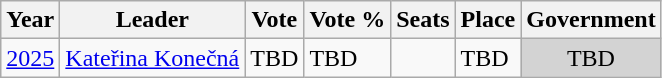<table class="wikitable">
<tr>
<th>Year</th>
<th>Leader</th>
<th>Vote</th>
<th>Vote %</th>
<th>Seats</th>
<th>Place</th>
<th>Government</th>
</tr>
<tr>
<td><a href='#'>2025</a></td>
<td><a href='#'>Kateřina Konečná</a></td>
<td>TBD</td>
<td>TBD</td>
<td></td>
<td>TBD</td>
<td style="background:Lightgray;" align=center>TBD</td>
</tr>
</table>
